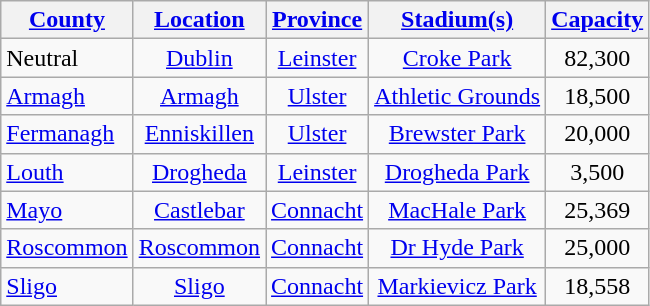<table class="wikitable sortable" style="text-align:center">
<tr>
<th><a href='#'>County</a></th>
<th><a href='#'>Location</a></th>
<th><a href='#'>Province</a></th>
<th><a href='#'>Stadium(s)</a></th>
<th><a href='#'>Capacity</a></th>
</tr>
<tr>
<td style="text-align:left">Neutral</td>
<td><a href='#'>Dublin</a></td>
<td><a href='#'>Leinster</a></td>
<td><a href='#'>Croke Park</a></td>
<td>82,300</td>
</tr>
<tr>
<td style="text-align:left"> <a href='#'>Armagh</a></td>
<td><a href='#'>Armagh</a></td>
<td><a href='#'>Ulster</a></td>
<td><a href='#'>Athletic Grounds</a></td>
<td>18,500</td>
</tr>
<tr>
<td style="text-align:left"> <a href='#'>Fermanagh</a></td>
<td><a href='#'>Enniskillen</a></td>
<td><a href='#'>Ulster</a></td>
<td><a href='#'>Brewster Park</a></td>
<td>20,000</td>
</tr>
<tr>
<td style="text-align:left"> <a href='#'>Louth</a></td>
<td><a href='#'>Drogheda</a></td>
<td><a href='#'>Leinster</a></td>
<td><a href='#'>Drogheda Park</a></td>
<td>3,500</td>
</tr>
<tr>
<td style="text-align:left"> <a href='#'>Mayo</a></td>
<td><a href='#'>Castlebar</a></td>
<td><a href='#'>Connacht</a></td>
<td><a href='#'>MacHale Park</a></td>
<td>25,369</td>
</tr>
<tr>
<td style="text-align:left"> <a href='#'>Roscommon</a></td>
<td><a href='#'>Roscommon</a></td>
<td><a href='#'>Connacht</a></td>
<td><a href='#'>Dr Hyde Park</a></td>
<td>25,000</td>
</tr>
<tr>
<td style="text-align:left"> <a href='#'>Sligo</a></td>
<td><a href='#'>Sligo</a></td>
<td><a href='#'>Connacht</a></td>
<td><a href='#'>Markievicz Park</a></td>
<td>18,558</td>
</tr>
</table>
